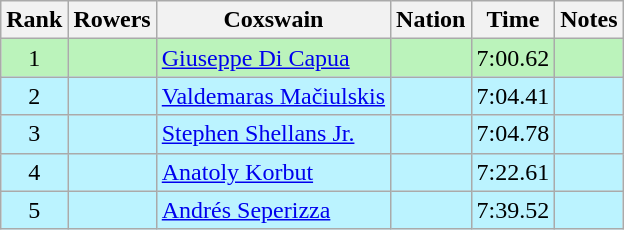<table class="wikitable sortable" style="text-align:center">
<tr>
<th>Rank</th>
<th>Rowers</th>
<th>Coxswain</th>
<th>Nation</th>
<th>Time</th>
<th>Notes</th>
</tr>
<tr bgcolor=bbf3bb>
<td>1</td>
<td align=left data-sort-value="Abbagnale, Carmine"></td>
<td align=left data-sort-value="Di Capua, Giuseppe"><a href='#'>Giuseppe Di Capua</a></td>
<td align=left></td>
<td>7:00.62</td>
<td></td>
</tr>
<tr bgcolor=bbf3ff>
<td>2</td>
<td align=left data-sort-value="Bagdonas, Juozas"></td>
<td align=left data-sort-value="Mačiulskis, Valdemaras"><a href='#'>Valdemaras Mačiulskis</a></td>
<td align=left></td>
<td>7:04.41</td>
<td></td>
</tr>
<tr bgcolor=bbf3ff>
<td>3</td>
<td align=left data-sort-value="Moore, John"></td>
<td align=left data-sort-value="Shellans Jr., Stephen"><a href='#'>Stephen Shellans Jr.</a></td>
<td align=left></td>
<td>7:04.78</td>
<td></td>
</tr>
<tr bgcolor=bbf3ff>
<td>4</td>
<td align=left data-sort-value="Belodedov, Valery"></td>
<td align=left data-sort-value="Korbut, Anatoly"><a href='#'>Anatoly Korbut</a></td>
<td align=left></td>
<td>7:22.61</td>
<td></td>
</tr>
<tr bgcolor=bbf3ff>
<td>5</td>
<td align=left data-sort-value="Banchev, Ivaylo"></td>
<td align=left data-sort-value="Seperizza, Andrés"><a href='#'>Andrés Seperizza</a></td>
<td align=left></td>
<td>7:39.52</td>
<td></td>
</tr>
</table>
